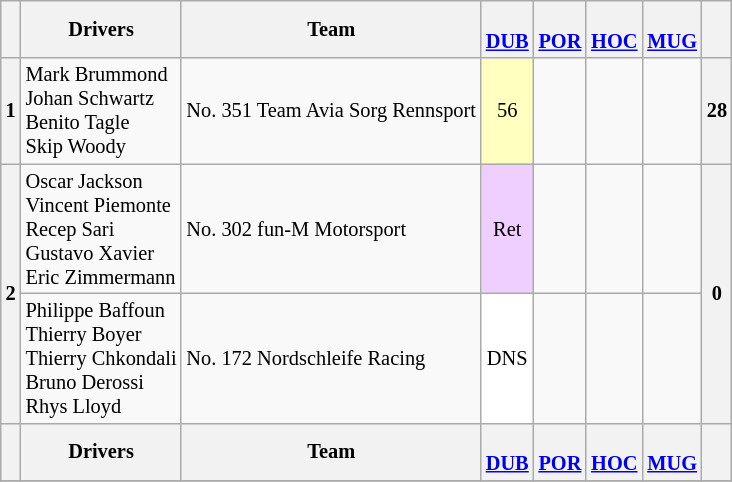<table align=left| class="wikitable" style="font-size: 85%; text-align: center">
<tr valign="top">
<th valign=middle></th>
<th valign=middle>Drivers</th>
<th valign=middle>Team</th>
<th><br><a href='#'>DUB</a></th>
<th><br><a href='#'>POR</a></th>
<th><br><a href='#'>HOC</a></th>
<th><br><a href='#'>MUG</a></th>
<th valign=middle>  </th>
</tr>
<tr>
<th>1</th>
<td align=left> Mark Brummond<br> Johan Schwartz<br> Benito Tagle<br> Skip Woody</td>
<td align=left> No. 351 Team Avia Sorg Rennsport</td>
<td style="background:#FFFFBF;">56</td>
<td></td>
<td></td>
<td></td>
<th>28</th>
</tr>
<tr>
<th rowspan=2>2</th>
<td align=left> Oscar Jackson<br> Vincent Piemonte<br> Recep Sari<br> Gustavo Xavier<br> Eric Zimmermann</td>
<td align=left> No. 302  fun-M Motorsport</td>
<td style="background:#EFCFFF;">Ret</td>
<td></td>
<td></td>
<td></td>
<th rowspan=2>0</th>
</tr>
<tr>
<td align=left> Philippe Baffoun<br> Thierry Boyer<br> Thierry Chkondali<br> Bruno Derossi<br> Rhys Lloyd</td>
<td align=left> No. 172 Nordschleife Racing</td>
<td style="background:#FFFFFF;">DNS</td>
<td></td>
<td></td>
<td></td>
</tr>
<tr>
<th valign=middle></th>
<th valign=middle>Drivers</th>
<th valign=middle>Team</th>
<th><br><a href='#'>DUB</a></th>
<th><br><a href='#'>POR</a></th>
<th><br><a href='#'>HOC</a></th>
<th><br><a href='#'>MUG</a></th>
<th valign=middle>  </th>
</tr>
<tr>
</tr>
</table>
